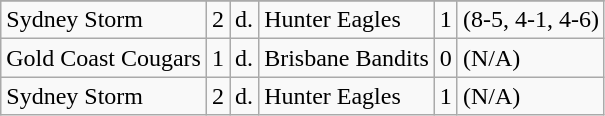<table class="wikitable">
<tr>
</tr>
<tr>
<td>Sydney Storm</td>
<td>2</td>
<td>d.</td>
<td>Hunter Eagles</td>
<td>1</td>
<td>(8-5, 4-1, 4-6)</td>
</tr>
<tr>
<td>Gold Coast Cougars</td>
<td>1</td>
<td>d.</td>
<td>Brisbane Bandits</td>
<td>0</td>
<td>(N/A)</td>
</tr>
<tr>
<td>Sydney Storm</td>
<td>2</td>
<td>d.</td>
<td>Hunter Eagles</td>
<td>1</td>
<td>(N/A)</td>
</tr>
</table>
